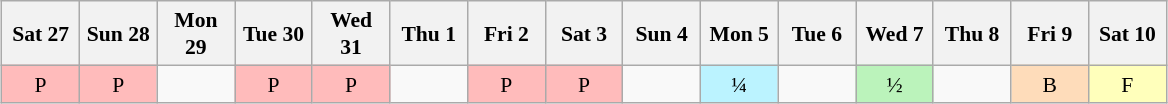<table class="wikitable" style="margin:0.5em auto; font-size:90%; line-height:1.25em; text-align:center">
<tr>
<th width="45">Sat 27</th>
<th width="45">Sun 28</th>
<th width="45">Mon 29</th>
<th width="45">Tue 30</th>
<th width="45">Wed 31</th>
<th width="45">Thu 1</th>
<th width="45">Fri 2</th>
<th width="45">Sat 3</th>
<th width="45">Sun 4</th>
<th width="45">Mon 5</th>
<th width="45">Tue 6</th>
<th width="45">Wed 7</th>
<th width="45">Thu 8</th>
<th width="45">Fri 9</th>
<th width="45">Sat 10</th>
</tr>
<tr>
<td bgcolor="#FFBBBB">P</td>
<td bgcolor="#FFBBBB">P</td>
<td></td>
<td bgcolor="#FFBBBB">P</td>
<td bgcolor="#FFBBBB">P</td>
<td></td>
<td bgcolor="#FFBBBB">P</td>
<td bgcolor="#FFBBBB">P</td>
<td></td>
<td bgcolor="#BBF3FF">¼</td>
<td></td>
<td bgcolor="#BBF3BB">½</td>
<td></td>
<td bgcolor="#FEDCBA">B</td>
<td bgcolor="#FFFFBB">F</td>
</tr>
</table>
